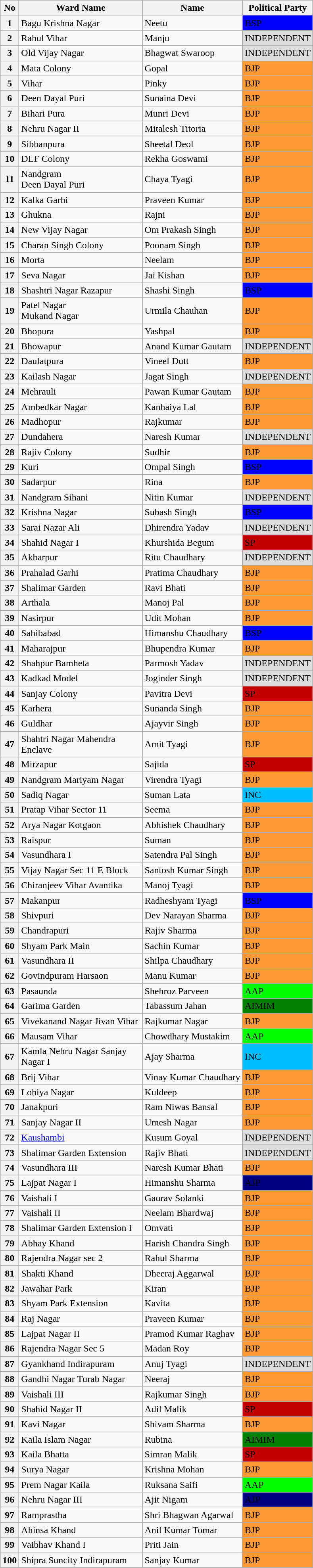<table class="wikitable sortable">
<tr>
<th>No</th>
<th style="width:200px">Ward Name</th>
<th>Name</th>
<th>Political Party</th>
</tr>
<tr>
<th>1</th>
<td>Bagu Krishna Nagar</td>
<td>Neetu</td>
<td bgcolor=#0000FF>BSP</td>
</tr>
<tr>
<th>2</th>
<td>Rahul Vihar</td>
<td>Manju</td>
<td bgcolor=#DDDDDD>INDEPENDENT</td>
</tr>
<tr>
<th>3</th>
<td>Old Vijay Nagar</td>
<td>Bhagwat Swaroop</td>
<td bgcolor=#DDDDDD>INDEPENDENT</td>
</tr>
<tr>
<th>4</th>
<td>Mata Colony</td>
<td>Gopal</td>
<td bgcolor=#FF9933>BJP</td>
</tr>
<tr>
<th>5</th>
<td>Vihar</td>
<td>Pinky</td>
<td bgcolor=#FF9933>BJP</td>
</tr>
<tr>
<th>6</th>
<td>Deen Dayal Puri</td>
<td>Sunaina Devi</td>
<td bgcolor=#FF9933>BJP</td>
</tr>
<tr>
<th>7</th>
<td>Bihari Pura</td>
<td>Munri Devi</td>
<td bgcolor=#FF9933>BJP</td>
</tr>
<tr>
<th>8</th>
<td>Nehru Nagar II</td>
<td>Mitalesh Titoria</td>
<td bgcolor=#FF9933>BJP</td>
</tr>
<tr>
<th>9</th>
<td>Sibbanpura</td>
<td>Sheetal Deol</td>
<td bgcolor=#FF9933>BJP</td>
</tr>
<tr>
<th>10</th>
<td>DLF Colony</td>
<td>Rekha Goswami</td>
<td bgcolor=#FF9933>BJP</td>
</tr>
<tr>
<th>11</th>
<td Nand Gram Deen Dayal Puri>Nandgram<br>Deen Dayal Puri</td>
<td>Chaya Tyagi</td>
<td bgcolor=#FF9933>BJP</td>
</tr>
<tr>
<th>12</th>
<td>Kalka Garhi</td>
<td>Praveen Kumar</td>
<td bgcolor=#FF9933>BJP</td>
</tr>
<tr>
<th>13</th>
<td>Ghukna</td>
<td>Rajni</td>
<td bgcolor=#FF9933>BJP</td>
</tr>
<tr>
<th>14</th>
<td>New Vijay Nagar</td>
<td>Om Prakash Singh</td>
<td bgcolor=#FF9933>BJP</td>
</tr>
<tr>
<th>15</th>
<td>Charan Singh Colony</td>
<td>Poonam Singh</td>
<td bgcolor=#FF9933>BJP</td>
</tr>
<tr>
<th>16</th>
<td>Morta</td>
<td>Neelam</td>
<td bgcolor=#FF9933>BJP</td>
</tr>
<tr>
<th>17</th>
<td>Seva Nagar</td>
<td>Jai Kishan</td>
<td bgcolor=#FF9933>BJP</td>
</tr>
<tr>
<th>18</th>
<td>Shashtri Nagar Razapur</td>
<td>Shashi Singh</td>
<td bgcolor=#0000FF>BSP</td>
</tr>
<tr>
<th>19</th>
<td Patel Nagar Mukand Nagar>Patel Nagar<br>Mukand Nagar</td>
<td>Urmila Chauhan</td>
<td bgcolor=#FF9933>BJP</td>
</tr>
<tr>
<th>20</th>
<td>Bhopura</td>
<td>Yashpal</td>
<td bgcolor=#FF9933>BJP</td>
</tr>
<tr>
<th>21</th>
<td>Bhowapur</td>
<td>Anand Kumar Gautam</td>
<td bgcolor=#DDDDDD>INDEPENDENT</td>
</tr>
<tr>
<th>22</th>
<td>Daulatpura</td>
<td>Vineel Dutt</td>
<td bgcolor=#FF9933>BJP</td>
</tr>
<tr>
<th>23</th>
<td>Kailash Nagar</td>
<td>Jagat Singh</td>
<td bgcolor=#DDDDDD>INDEPENDENT</td>
</tr>
<tr>
<th>24</th>
<td>Mehrauli</td>
<td>Pawan Kumar Gautam</td>
<td bgcolor=#FF9933>BJP</td>
</tr>
<tr>
<th>25</th>
<td>Ambedkar Nagar</td>
<td>Kanhaiya Lal</td>
<td bgcolor=#FF9933>BJP</td>
</tr>
<tr>
<th>26</th>
<td>Madhopur</td>
<td>Rajkumar</td>
<td bgcolor=#FF9933>BJP</td>
</tr>
<tr>
<th>27</th>
<td>Dundahera</td>
<td>Naresh Kumar</td>
<td bgcolor=#DDDDDD>INDEPENDENT</td>
</tr>
<tr>
<th>28</th>
<td>Rajiv Colony</td>
<td>Sudhir</td>
<td bgcolor=#FF9933>BJP</td>
</tr>
<tr>
<th>29</th>
<td>Kuri</td>
<td>Ompal Singh</td>
<td bgcolor=#0000FF>BSP</td>
</tr>
<tr>
<th>30</th>
<td>Sadarpur</td>
<td>Rina</td>
<td bgcolor=#FF9933>BJP</td>
</tr>
<tr>
<th>31</th>
<td>Nandgram Sihani</td>
<td>Nitin Kumar</td>
<td bgcolor=#DDDDDD>INDEPENDENT</td>
</tr>
<tr>
<th>32</th>
<td>Krishna Nagar</td>
<td>Subash Singh</td>
<td bgcolor=#0000FF>BSP</td>
</tr>
<tr>
<th>33</th>
<td>Sarai Nazar Ali</td>
<td>Dhirendra Yadav</td>
<td bgcolor=#DDDDDD>INDEPENDENT</td>
</tr>
<tr>
<th>34</th>
<td>Shahid Nagar I</td>
<td>Khurshida Begum</td>
<td bgcolor=#C20000>SP</td>
</tr>
<tr>
<th>35</th>
<td>Akbarpur</td>
<td>Ritu Chaudhary</td>
<td bgcolor=#DDDDDD>INDEPENDENT</td>
</tr>
<tr>
<th>36</th>
<td>Prahalad Garhi</td>
<td>Pratima Chaudhary</td>
<td bgcolor=#FF9933>BJP</td>
</tr>
<tr>
<th>37</th>
<td>Shalimar Garden</td>
<td>Ravi Bhati</td>
<td bgcolor=#FF9933>BJP</td>
</tr>
<tr>
<th>38</th>
<td>Arthala</td>
<td>Manoj Pal</td>
<td bgcolor=#FF9933>BJP</td>
</tr>
<tr>
<th>39</th>
<td>Nasirpur</td>
<td>Udit Mohan</td>
<td bgcolor=#FF9933>BJP</td>
</tr>
<tr>
<th>40</th>
<td>Sahibabad</td>
<td>Himanshu Chaudhary</td>
<td bgcolor=#0000FF>BSP</td>
</tr>
<tr>
<th>41</th>
<td>Maharajpur</td>
<td>Bhupendra Kumar</td>
<td bgcolor=#FF9933>BJP</td>
</tr>
<tr>
<th>42</th>
<td>Shahpur Bamheta</td>
<td>Parmosh Yadav</td>
<td bgcolor=#DDDDDD>INDEPENDENT</td>
</tr>
<tr>
<th>43</th>
<td>Kadkad Model</td>
<td>Joginder Singh</td>
<td bgcolor=#DDDDDD>INDEPENDENT</td>
</tr>
<tr>
<th>44</th>
<td>Sanjay Colony</td>
<td>Pavitra Devi</td>
<td bgcolor=#C20000>SP</td>
</tr>
<tr>
<th>45</th>
<td>Karhera</td>
<td>Sunanda Singh</td>
<td bgcolor=#FF9933>BJP</td>
</tr>
<tr>
<th>46</th>
<td>Guldhar</td>
<td>Ajayvir Singh</td>
<td bgcolor=#FF9933>BJP</td>
</tr>
<tr>
<th>47</th>
<td>Shahtri Nagar Mahendra Enclave</td>
<td>Amit Tyagi</td>
<td bgcolor=#FF9933>BJP</td>
</tr>
<tr>
<th>48</th>
<td>Mirzapur</td>
<td>Sajida</td>
<td bgcolor=#C20000>SP</td>
</tr>
<tr>
<th>49</th>
<td>Nandgram Mariyam Nagar</td>
<td>Virendra Tyagi</td>
<td bgcolor=#FF9933>BJP</td>
</tr>
<tr>
<th>50</th>
<td>Sadiq Nagar</td>
<td>Suman Lata</td>
<td bgcolor=#00BFFF>INC</td>
</tr>
<tr>
<th>51</th>
<td>Pratap Vihar Sector 11</td>
<td>Seema</td>
<td bgcolor=#FF9933>BJP</td>
</tr>
<tr>
<th>52</th>
<td>Arya Nagar Kotgaon</td>
<td>Abhishek Chaudhary</td>
<td bgcolor=#FF9933>BJP</td>
</tr>
<tr>
<th>53</th>
<td>Raispur</td>
<td>Suman</td>
<td bgcolor=#FF9933>BJP</td>
</tr>
<tr>
<th>54</th>
<td>Vasundhara I</td>
<td>Satendra Pal Singh</td>
<td bgcolor=#FF9933>BJP</td>
</tr>
<tr>
<th>55</th>
<td>Vijay Nagar Sec 11 E Block</td>
<td>Santosh Kumar Singh</td>
<td bgcolor=#FF9933>BJP</td>
</tr>
<tr>
<th>56</th>
<td>Chiranjeev Vihar Avantika</td>
<td>Manoj Tyagi</td>
<td bgcolor=#FF9933>BJP</td>
</tr>
<tr>
<th>57</th>
<td>Makanpur</td>
<td>Radheshyam Tyagi</td>
<td bgcolor=#0000FF>BSP</td>
</tr>
<tr>
<th>58</th>
<td>Shivpuri</td>
<td>Dev Narayan Sharma</td>
<td bgcolor=#FF9933>BJP</td>
</tr>
<tr>
<th>59</th>
<td>Chandrapuri</td>
<td>Rajiv Sharma</td>
<td bgcolor=#FF9933>BJP</td>
</tr>
<tr>
<th>60</th>
<td>Shyam Park Main</td>
<td>Sachin Kumar</td>
<td bgcolor=#FF9933>BJP</td>
</tr>
<tr>
<th>61</th>
<td>Vasundhara II</td>
<td>Shilpa Chaudhary</td>
<td bgcolor=#FF9933>BJP</td>
</tr>
<tr>
<th>62</th>
<td>Govindpuram Harsaon</td>
<td>Manu Kumar</td>
<td bgcolor=#FF9933>BJP</td>
</tr>
<tr>
<th>63</th>
<td>Pasaunda</td>
<td>Shehroz Parveen</td>
<td bgcolor=#00FF00>AAP</td>
</tr>
<tr>
<th>64</th>
<td>Garima Garden</td>
<td>Tabassum Jahan</td>
<td bgcolor=#008000>AIMIM</td>
</tr>
<tr>
<th>65</th>
<td>Vivekanand Nagar Jivan Vihar</td>
<td>Rajkumar Nagar</td>
<td bgcolor=#FF9933>BJP</td>
</tr>
<tr>
<th>66</th>
<td>Mausam Vihar</td>
<td>Chowdhary Mustakim</td>
<td bgcolor=#00FF00>AAP</td>
</tr>
<tr>
<th>67</th>
<td>Kamla Nehru Nagar Sanjay Nagar I</td>
<td>Ajay Sharma</td>
<td bgcolor=#00BFFF>INC</td>
</tr>
<tr>
<th>68</th>
<td>Brij Vihar</td>
<td>Vinay Kumar Chaudhary</td>
<td bgcolor=#FF9933>BJP</td>
</tr>
<tr>
<th>69</th>
<td>Lohiya Nagar</td>
<td>Kuldeep</td>
<td bgcolor=#FF9933>BJP</td>
</tr>
<tr>
<th>70</th>
<td>Janakpuri</td>
<td>Ram Niwas Bansal</td>
<td bgcolor=#FF9933>BJP</td>
</tr>
<tr>
<th>71</th>
<td>Sanjay Nagar II</td>
<td>Umesh Nagar</td>
<td bgcolor=#FF9933>BJP</td>
</tr>
<tr>
<th>72</th>
<td><a href='#'>Kaushambi</a></td>
<td>Kusum Goyal</td>
<td bgcolor=#DDDDDD>INDEPENDENT</td>
</tr>
<tr>
<th>73</th>
<td>Shalimar Garden Extension</td>
<td>Rajiv Bhati</td>
<td bgcolor=#DDDDDD>INDEPENDENT</td>
</tr>
<tr>
<th>74</th>
<td>Vasundhara III</td>
<td>Naresh Kumar Bhati</td>
<td bgcolor=#FF9933>BJP</td>
</tr>
<tr>
<th>75</th>
<td>Lajpat Nagar I</td>
<td>Himanshu Sharma</td>
<td bgcolor=#000080>AJP</td>
</tr>
<tr>
<th>76</th>
<td>Vaishali I</td>
<td>Gaurav Solanki</td>
<td bgcolor=#FF9933>BJP</td>
</tr>
<tr>
<th>77</th>
<td>Vaishali II</td>
<td>Neelam Bhardwaj</td>
<td bgcolor=#FF9933>BJP</td>
</tr>
<tr>
<th>78</th>
<td>Shalimar Garden Extension I</td>
<td>Omvati</td>
<td bgcolor=#FF9933>BJP</td>
</tr>
<tr>
<th>79</th>
<td>Abhay Khand</td>
<td>Harish Chandra Singh</td>
<td bgcolor=#FF9933>BJP</td>
</tr>
<tr>
<th>80</th>
<td>Rajendra Nagar sec 2</td>
<td>Rahul Sharma</td>
<td bgcolor=#FF9933>BJP</td>
</tr>
<tr>
<th>81</th>
<td>Shakti Khand</td>
<td>Dheeraj Aggarwal</td>
<td bgcolor=#FF9933>BJP</td>
</tr>
<tr>
<th>82</th>
<td>Jawahar Park</td>
<td>Kiran</td>
<td bgcolor=#FF9933>BJP</td>
</tr>
<tr>
<th>83</th>
<td>Shyam Park Extension</td>
<td>Kavita</td>
<td bgcolor=#FF9933>BJP</td>
</tr>
<tr>
<th>84</th>
<td>Raj Nagar</td>
<td>Praveen Kumar</td>
<td bgcolor=#FF9933>BJP</td>
</tr>
<tr>
<th>85</th>
<td>Lajpat Nagar II</td>
<td>Pramod Kumar Raghav</td>
<td bgcolor=#FF9933>BJP</td>
</tr>
<tr>
<th>86</th>
<td>Rajendra Nagar Sec 5</td>
<td>Madan Roy</td>
<td bgcolor=#FF9933>BJP</td>
</tr>
<tr>
<th>87</th>
<td>Gyankhand Indirapuram</td>
<td>Anuj Tyagi</td>
<td bgcolor=#DDDDDD>INDEPENDENT</td>
</tr>
<tr>
<th>88</th>
<td>Gandhi Nagar Turab Nagar</td>
<td>Neeraj</td>
<td bgcolor=#FF9933>BJP</td>
</tr>
<tr>
<th>89</th>
<td>Vaishali III</td>
<td>Rajkumar Singh</td>
<td bgcolor=#FF9933>BJP</td>
</tr>
<tr>
<th>90</th>
<td>Shahid Nagar II</td>
<td>Adil Malik</td>
<td bgcolor=#C20000>SP</td>
</tr>
<tr>
<th>91</th>
<td>Kavi Nagar</td>
<td>Shivam Sharma</td>
<td bgcolor=#FF9933>BJP</td>
</tr>
<tr>
<th>92</th>
<td>Kaila Islam Nagar</td>
<td>Rubina</td>
<td bgcolor=#008000>AIMIM</td>
</tr>
<tr>
<th>93</th>
<td>Kaila Bhatta</td>
<td>Simran Malik</td>
<td bgcolor=#C20000>SP</td>
</tr>
<tr>
<th>94</th>
<td>Surya Nagar</td>
<td>Krishna Mohan</td>
<td bgcolor=#FF9933>BJP</td>
</tr>
<tr>
<th>95</th>
<td>Prem Nagar Kaila</td>
<td>Ruksana Saifi</td>
<td bgcolor=#00FF00>AAP</td>
</tr>
<tr>
<th>96</th>
<td>Nehru Nagar III</td>
<td>Ajit Nigam</td>
<td bgcolor=#000080>AJP</td>
</tr>
<tr>
<th>97</th>
<td>Ramprastha</td>
<td>Shri Bhagwan Agarwal</td>
<td bgcolor=#FF9933>BJP</td>
</tr>
<tr>
<th>98</th>
<td>Ahinsa Khand</td>
<td>Anil Kumar Tomar</td>
<td bgcolor=#FF9933>BJP</td>
</tr>
<tr>
<th>99</th>
<td>Vaibhav Khand I</td>
<td>Priti Jain</td>
<td bgcolor=#FF9933>BJP</td>
</tr>
<tr>
<th>100</th>
<td>Shipra Suncity Indirapuram</td>
<td>Sanjay Kumar</td>
<td bgcolor=#FF9933>BJP</td>
</tr>
<tr>
</tr>
</table>
